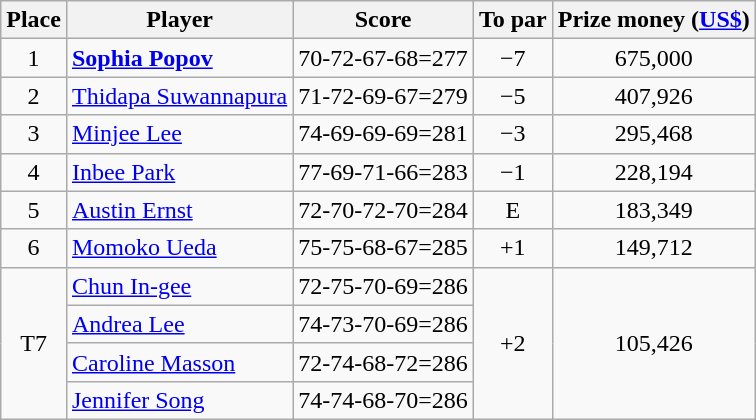<table class="wikitable">
<tr>
<th>Place</th>
<th>Player</th>
<th>Score</th>
<th>To par</th>
<th>Prize money (<a href='#'>US$</a>)</th>
</tr>
<tr>
<td align=center>1</td>
<td> <strong><a href='#'>Sophia Popov</a></strong></td>
<td align=center>70-72-67-68=277</td>
<td align=center>−7</td>
<td align=center>675,000</td>
</tr>
<tr>
<td align=center>2</td>
<td> <a href='#'>Thidapa Suwannapura</a></td>
<td align=center>71-72-69-67=279</td>
<td align=center>−5</td>
<td align=center>407,926</td>
</tr>
<tr>
<td align=center>3</td>
<td> <a href='#'>Minjee Lee</a></td>
<td align=center>74-69-69-69=281</td>
<td align=center>−3</td>
<td align=center>295,468</td>
</tr>
<tr>
<td align=center>4</td>
<td> <a href='#'>Inbee Park</a></td>
<td align=center>77-69-71-66=283</td>
<td align=center>−1</td>
<td align=center>228,194</td>
</tr>
<tr>
<td align=center>5</td>
<td> <a href='#'>Austin Ernst</a></td>
<td align=center>72-70-72-70=284</td>
<td align=center>E</td>
<td align=center>183,349</td>
</tr>
<tr>
<td align=center>6</td>
<td> <a href='#'>Momoko Ueda</a></td>
<td align=center>75-75-68-67=285</td>
<td align=center>+1</td>
<td align=center>149,712</td>
</tr>
<tr>
<td rowspan=4 align=center>T7</td>
<td> <a href='#'>Chun In-gee</a></td>
<td>72-75-70-69=286</td>
<td rowspan=4 align=center>+2</td>
<td rowspan=4 align=center>105,426</td>
</tr>
<tr>
<td> <a href='#'>Andrea Lee</a></td>
<td>74-73-70-69=286</td>
</tr>
<tr>
<td> <a href='#'>Caroline Masson</a></td>
<td>72-74-68-72=286</td>
</tr>
<tr>
<td> <a href='#'>Jennifer Song</a></td>
<td>74-74-68-70=286</td>
</tr>
</table>
